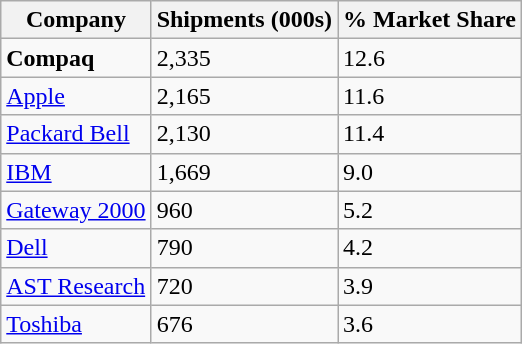<table class="wikitable floatright">
<tr>
<th>Company</th>
<th>Shipments (000s)</th>
<th>% Market Share</th>
</tr>
<tr>
<td><strong>Compaq</strong></td>
<td>2,335</td>
<td>12.6</td>
</tr>
<tr>
<td><a href='#'>Apple</a></td>
<td>2,165</td>
<td>11.6</td>
</tr>
<tr>
<td><a href='#'>Packard Bell</a></td>
<td>2,130</td>
<td>11.4</td>
</tr>
<tr>
<td><a href='#'>IBM</a></td>
<td>1,669</td>
<td>9.0</td>
</tr>
<tr>
<td><a href='#'>Gateway 2000</a></td>
<td>960</td>
<td>5.2</td>
</tr>
<tr>
<td><a href='#'>Dell</a></td>
<td>790</td>
<td>4.2</td>
</tr>
<tr>
<td><a href='#'>AST Research</a></td>
<td>720</td>
<td>3.9</td>
</tr>
<tr>
<td><a href='#'>Toshiba</a></td>
<td>676</td>
<td>3.6</td>
</tr>
</table>
